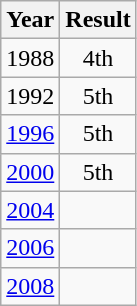<table class="wikitable" style="text-align:center">
<tr>
<th>Year</th>
<th>Result</th>
</tr>
<tr>
<td>1988</td>
<td>4th</td>
</tr>
<tr>
<td>1992</td>
<td>5th</td>
</tr>
<tr>
<td><a href='#'>1996</a></td>
<td>5th</td>
</tr>
<tr>
<td><a href='#'>2000</a></td>
<td>5th</td>
</tr>
<tr>
<td><a href='#'>2004</a></td>
<td></td>
</tr>
<tr>
<td><a href='#'>2006</a></td>
<td></td>
</tr>
<tr>
<td><a href='#'>2008</a></td>
<td></td>
</tr>
</table>
